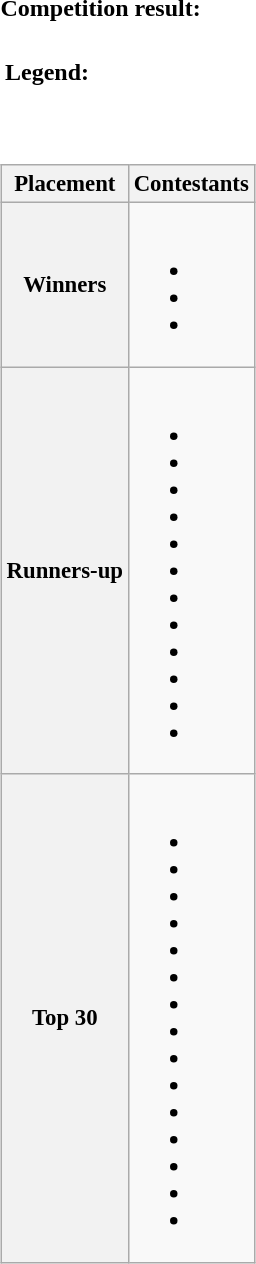<table>
<tr>
<td colspan=2><strong>Competition result:</strong></td>
</tr>
<tr>
<td><br><table>
<tr>
<td colspan=2><strong>Legend:</strong></td>
</tr>
<tr>
<td></td>
</tr>
<tr>
<td></td>
</tr>
<tr>
<td></td>
</tr>
</table>
</td>
</tr>
<tr>
<td><br><table class="wikitable" style="font-size: 95%;">
<tr>
<th>Placement</th>
<th>Contestants</th>
</tr>
<tr>
<th>Winners<br></th>
<td><br><ul><li></li><li></li><li></li></ul></td>
</tr>
<tr>
<th>Runners-up<br></th>
<td><br><ul><li></li><li></li><li></li><li></li><li></li><li></li><li></li><li></li><li></li><li></li><li></li><li></li></ul></td>
</tr>
<tr>
<th>Top 30<br></th>
<td><br><ul><li></li><li></li><li></li><li></li><li></li><li></li><li></li><li></li><li></li><li></li><li></li><li></li><li></li><li></li><li></li></ul></td>
</tr>
</table>
</td>
</tr>
</table>
